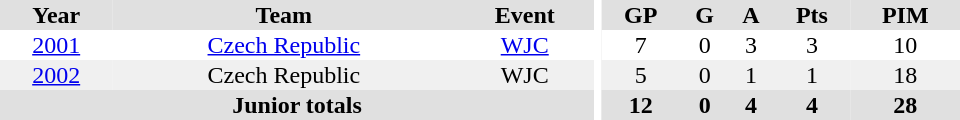<table border="0" cellpadding="1" cellspacing="0" ID="Table3" style="text-align:center; width:40em">
<tr ALIGN="center" bgcolor="#e0e0e0">
<th>Year</th>
<th>Team</th>
<th>Event</th>
<th rowspan="99" bgcolor="#ffffff"></th>
<th>GP</th>
<th>G</th>
<th>A</th>
<th>Pts</th>
<th>PIM</th>
</tr>
<tr>
<td><a href='#'>2001</a></td>
<td><a href='#'>Czech Republic</a></td>
<td><a href='#'>WJC</a></td>
<td>7</td>
<td>0</td>
<td>3</td>
<td>3</td>
<td>10</td>
</tr>
<tr bgcolor="#f0f0f0">
<td><a href='#'>2002</a></td>
<td>Czech Republic</td>
<td>WJC</td>
<td>5</td>
<td>0</td>
<td>1</td>
<td>1</td>
<td>18</td>
</tr>
<tr bgcolor="#e0e0e0">
<th colspan="3">Junior totals</th>
<th>12</th>
<th>0</th>
<th>4</th>
<th>4</th>
<th>28</th>
</tr>
</table>
